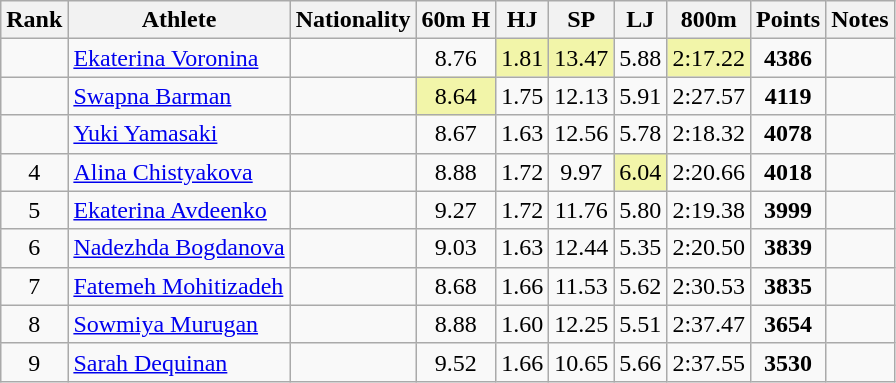<table class="wikitable sortable" style=" text-align:center">
<tr>
<th>Rank</th>
<th>Athlete</th>
<th>Nationality</th>
<th>60m H</th>
<th>HJ</th>
<th>SP</th>
<th>LJ</th>
<th>800m</th>
<th>Points</th>
<th>Notes</th>
</tr>
<tr>
<td></td>
<td align=left><a href='#'>Ekaterina Voronina</a></td>
<td align=left></td>
<td>8.76</td>
<td bgcolor=#F2F5A9>1.81</td>
<td bgcolor=#F2F5A9>13.47</td>
<td>5.88</td>
<td bgcolor=#F2F5A9>2:17.22</td>
<td><strong>4386</strong></td>
<td></td>
</tr>
<tr>
<td></td>
<td align=left><a href='#'>Swapna Barman</a></td>
<td align=left></td>
<td bgcolor=#F2F5A9>8.64</td>
<td>1.75</td>
<td>12.13</td>
<td>5.91</td>
<td>2:27.57</td>
<td><strong>4119</strong></td>
<td></td>
</tr>
<tr>
<td></td>
<td align=left><a href='#'>Yuki Yamasaki</a></td>
<td align=left></td>
<td>8.67</td>
<td>1.63</td>
<td>12.56</td>
<td>5.78</td>
<td>2:18.32</td>
<td><strong>4078</strong></td>
<td></td>
</tr>
<tr>
<td>4</td>
<td align=left><a href='#'>Alina Chistyakova</a></td>
<td align=left></td>
<td>8.88</td>
<td>1.72</td>
<td>9.97</td>
<td bgcolor=#F2F5A9>6.04</td>
<td>2:20.66</td>
<td><strong>4018</strong></td>
<td></td>
</tr>
<tr>
<td>5</td>
<td align=left><a href='#'>Ekaterina Avdeenko</a></td>
<td align=left></td>
<td>9.27</td>
<td>1.72</td>
<td>11.76</td>
<td>5.80</td>
<td>2:19.38</td>
<td><strong>3999</strong></td>
<td></td>
</tr>
<tr>
<td>6</td>
<td align=left><a href='#'>Nadezhda Bogdanova</a></td>
<td align=left></td>
<td>9.03</td>
<td>1.63</td>
<td>12.44</td>
<td>5.35</td>
<td>2:20.50</td>
<td><strong>3839</strong></td>
<td></td>
</tr>
<tr>
<td>7</td>
<td align=left><a href='#'>Fatemeh Mohitizadeh</a></td>
<td align=left></td>
<td>8.68</td>
<td>1.66</td>
<td>11.53</td>
<td>5.62</td>
<td>2:30.53</td>
<td><strong>3835</strong></td>
<td></td>
</tr>
<tr>
<td>8</td>
<td align=left><a href='#'>Sowmiya Murugan</a></td>
<td align=left></td>
<td>8.88</td>
<td>1.60</td>
<td>12.25</td>
<td>5.51</td>
<td>2:37.47</td>
<td><strong>3654</strong></td>
<td></td>
</tr>
<tr>
<td>9</td>
<td align=left><a href='#'>Sarah Dequinan</a></td>
<td align=left></td>
<td>9.52</td>
<td>1.66</td>
<td>10.65</td>
<td>5.66</td>
<td>2:37.55</td>
<td><strong>3530</strong></td>
<td></td>
</tr>
</table>
